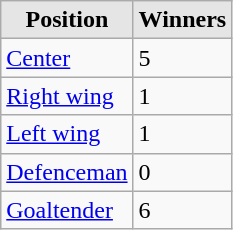<table class="wikitable">
<tr>
<th style="background:#e5e5e5;">Position</th>
<th style="background:#e5e5e5;">Winners</th>
</tr>
<tr>
<td><a href='#'>Center</a></td>
<td>5</td>
</tr>
<tr>
<td><a href='#'>Right wing</a></td>
<td>1</td>
</tr>
<tr>
<td><a href='#'>Left wing</a></td>
<td>1</td>
</tr>
<tr>
<td><a href='#'>Defenceman</a></td>
<td>0</td>
</tr>
<tr>
<td><a href='#'>Goaltender</a></td>
<td>6</td>
</tr>
</table>
